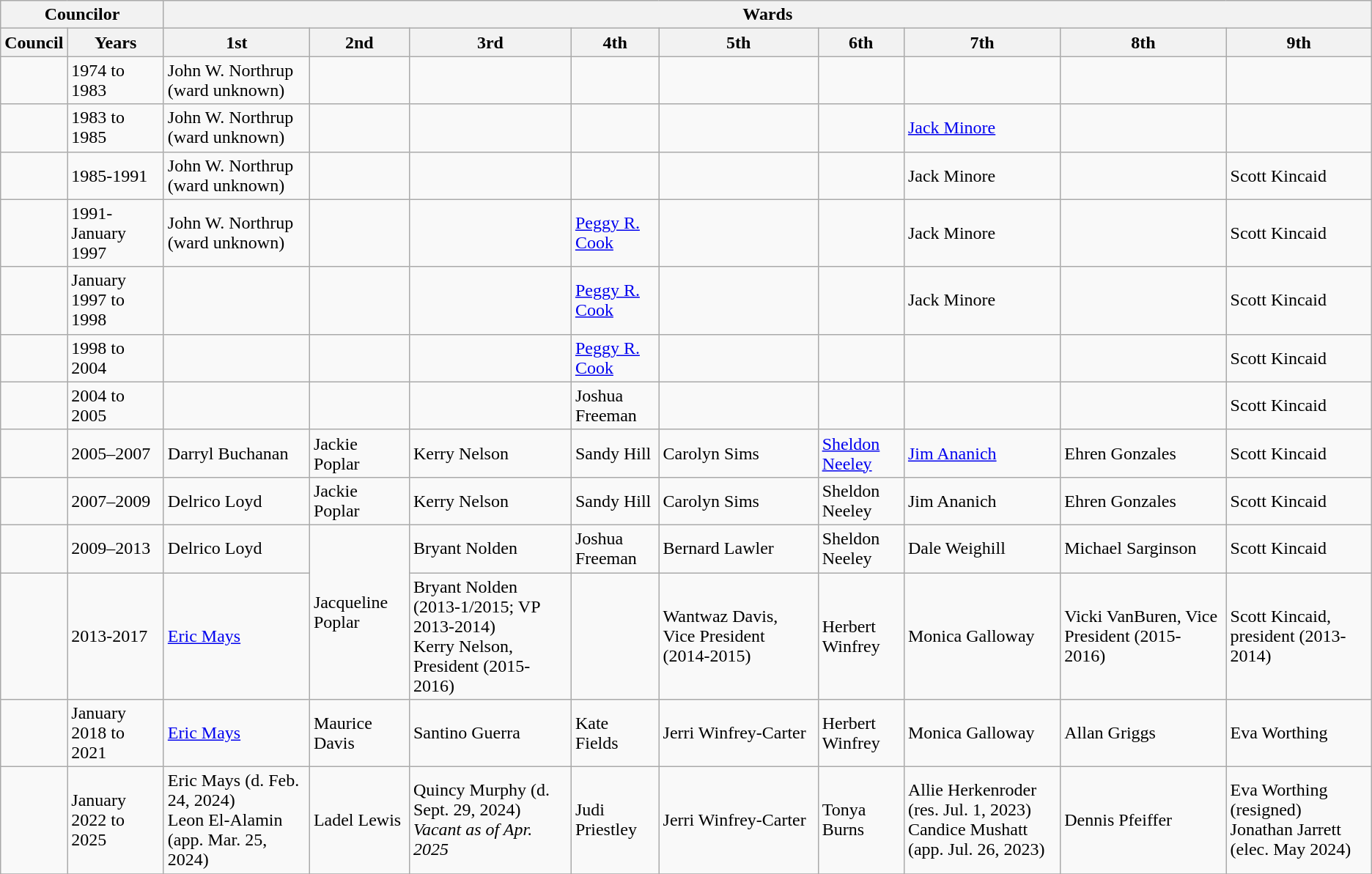<table class="wikitable" border="1">
<tr>
<th colspan=2>Councilor</th>
<th colspan=9>Wards</th>
</tr>
<tr>
<th>Council</th>
<th>Years</th>
<th>1st</th>
<th>2nd</th>
<th>3rd</th>
<th>4th</th>
<th>5th</th>
<th>6th</th>
<th>7th</th>
<th>8th</th>
<th>9th</th>
</tr>
<tr>
<td></td>
<td>1974 to 1983</td>
<td>John W. Northrup (ward unknown)</td>
<td></td>
<td></td>
<td></td>
<td></td>
<td></td>
<td></td>
<td></td>
<td></td>
</tr>
<tr>
<td></td>
<td>1983 to 1985</td>
<td>John W. Northrup (ward unknown)</td>
<td></td>
<td></td>
<td></td>
<td></td>
<td></td>
<td><a href='#'>Jack Minore</a></td>
<td></td>
<td></td>
</tr>
<tr>
<td></td>
<td>1985-1991</td>
<td>John W. Northrup (ward unknown)</td>
<td></td>
<td></td>
<td></td>
<td></td>
<td></td>
<td>Jack Minore</td>
<td></td>
<td>Scott Kincaid</td>
</tr>
<tr>
<td></td>
<td>1991-January 1997</td>
<td>John W. Northrup (ward unknown)</td>
<td></td>
<td></td>
<td><a href='#'>Peggy R. Cook</a></td>
<td></td>
<td></td>
<td>Jack Minore</td>
<td></td>
<td>Scott Kincaid</td>
</tr>
<tr>
<td></td>
<td>January 1997 to 1998</td>
<td></td>
<td></td>
<td></td>
<td><a href='#'>Peggy R. Cook</a></td>
<td></td>
<td></td>
<td>Jack Minore</td>
<td></td>
<td>Scott Kincaid</td>
</tr>
<tr>
<td></td>
<td>1998 to 2004</td>
<td></td>
<td></td>
<td></td>
<td><a href='#'>Peggy R. Cook</a></td>
<td></td>
<td></td>
<td></td>
<td></td>
<td>Scott Kincaid</td>
</tr>
<tr>
<td></td>
<td>2004 to 2005</td>
<td></td>
<td></td>
<td></td>
<td>Joshua Freeman</td>
<td></td>
<td></td>
<td></td>
<td></td>
<td>Scott Kincaid</td>
</tr>
<tr>
<td></td>
<td>2005–2007</td>
<td>Darryl Buchanan</td>
<td>Jackie Poplar</td>
<td>Kerry Nelson</td>
<td>Sandy Hill</td>
<td>Carolyn Sims</td>
<td><a href='#'>Sheldon Neeley</a></td>
<td><a href='#'>Jim Ananich</a></td>
<td>Ehren Gonzales</td>
<td>Scott Kincaid</td>
</tr>
<tr>
<td></td>
<td>2007–2009</td>
<td>Delrico Loyd</td>
<td>Jackie Poplar</td>
<td>Kerry Nelson</td>
<td>Sandy Hill</td>
<td>Carolyn Sims</td>
<td>Sheldon Neeley</td>
<td>Jim Ananich</td>
<td>Ehren Gonzales</td>
<td>Scott Kincaid</td>
</tr>
<tr>
<td></td>
<td>2009–2013</td>
<td>Delrico Loyd</td>
<td rowspan=2>Jacqueline Poplar</td>
<td>Bryant Nolden</td>
<td>Joshua Freeman</td>
<td>Bernard Lawler</td>
<td>Sheldon Neeley</td>
<td>Dale Weighill</td>
<td>Michael Sarginson</td>
<td>Scott Kincaid </td>
</tr>
<tr>
<td></td>
<td>2013-2017</td>
<td><a href='#'>Eric Mays</a></td>
<td>Bryant Nolden (2013-1/2015; VP 2013-2014)<br>Kerry Nelson, President (2015-2016)</td>
<td></td>
<td>Wantwaz Davis, Vice President (2014-2015)</td>
<td>Herbert Winfrey</td>
<td>Monica Galloway</td>
<td>Vicki VanBuren, Vice President (2015-2016)</td>
<td>Scott Kincaid, president (2013-2014)</td>
</tr>
<tr>
<td></td>
<td>January 2018 to 2021</td>
<td><a href='#'>Eric Mays</a></td>
<td>Maurice Davis</td>
<td>Santino Guerra</td>
<td>Kate Fields</td>
<td>Jerri Winfrey-Carter</td>
<td>Herbert Winfrey</td>
<td>Monica Galloway</td>
<td>Allan Griggs</td>
<td>Eva Worthing</td>
</tr>
<tr>
<td></td>
<td>January 2022 to 2025</td>
<td>Eric Mays (d. Feb. 24, 2024)<br>Leon El-Alamin (app. Mar. 25, 2024)</td>
<td>Ladel Lewis</td>
<td>Quincy Murphy (d. Sept. 29, 2024)<br><em>Vacant as of Apr. 2025</em></td>
<td>Judi Priestley</td>
<td>Jerri Winfrey-Carter</td>
<td>Tonya Burns</td>
<td>Allie Herkenroder (res. Jul. 1, 2023)<br>Candice Mushatt (app. Jul. 26, 2023)</td>
<td>Dennis Pfeiffer</td>
<td>Eva Worthing (resigned)<br>Jonathan Jarrett (elec. May 2024)</td>
</tr>
<tr>
</tr>
</table>
